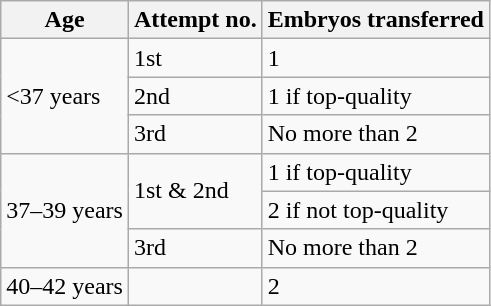<table class="wikitable">
<tr>
<th>Age</th>
<th>Attempt no.</th>
<th>Embryos transferred</th>
</tr>
<tr>
<td rowspan=3><37 years</td>
<td>1st</td>
<td>1</td>
</tr>
<tr>
<td>2nd</td>
<td>1 if top-quality</td>
</tr>
<tr>
<td>3rd</td>
<td>No more than 2</td>
</tr>
<tr>
<td rowspan=3>37–39 years</td>
<td rowspan=2>1st & 2nd</td>
<td>1 if top-quality</td>
</tr>
<tr>
<td>2 if not top-quality</td>
</tr>
<tr>
<td>3rd</td>
<td>No more than 2</td>
</tr>
<tr>
<td>40–42 years</td>
<td></td>
<td>2</td>
</tr>
</table>
